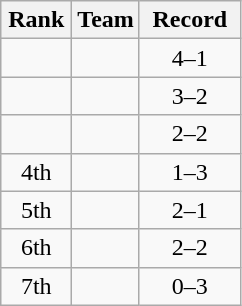<table class="wikitable" style="text-align: center;">
<tr>
<th width=40>Rank</th>
<th width=fit>Team</th>
<th width=60>Record</th>
</tr>
<tr>
<td></td>
<td align=left></td>
<td>4–1</td>
</tr>
<tr>
<td></td>
<td align=left></td>
<td>3–2</td>
</tr>
<tr>
<td></td>
<td align=left></td>
<td>2–2</td>
</tr>
<tr align=center>
<td>4th</td>
<td align=left></td>
<td>1–3</td>
</tr>
<tr align=center>
<td>5th</td>
<td align=left></td>
<td>2–1</td>
</tr>
<tr align=center>
<td>6th</td>
<td align=left></td>
<td>2–2</td>
</tr>
<tr align=center>
<td>7th</td>
<td align=left></td>
<td>0–3</td>
</tr>
</table>
